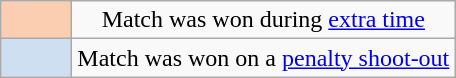<table class="wikitable" style="text-align:center">
<tr>
<td width="40px" bgcolor="#FBCEB1"></td>
<td>Match was won during <a href='#'>extra time</a></td>
</tr>
<tr>
<td width="40px" bgcolor="#cedff2"></td>
<td>Match was won on a <a href='#'>penalty shoot-out</a></td>
</tr>
</table>
